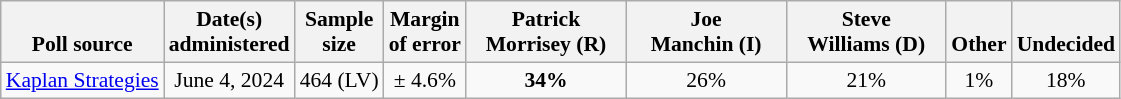<table class="wikitable" style="font-size:90%;text-align:center;">
<tr valign=bottom>
<th>Poll source</th>
<th>Date(s)<br>administered</th>
<th>Sample<br>size</th>
<th>Margin<br>of error</th>
<th style="width:100px;">Patrick<br>Morrisey (R)</th>
<th style="width:100px;">Joe<br>Manchin (I)</th>
<th style="width:100px;">Steve<br>Williams (D)</th>
<th>Other</th>
<th>Undecided</th>
</tr>
<tr>
<td style="text-align:left;"><a href='#'>Kaplan Strategies</a></td>
<td data-sort-value="2024-06-06">June 4, 2024</td>
<td>464 (LV)</td>
<td>± 4.6%</td>
<td><strong>34%</strong></td>
<td>26%</td>
<td>21%</td>
<td>1%</td>
<td>18%</td>
</tr>
</table>
